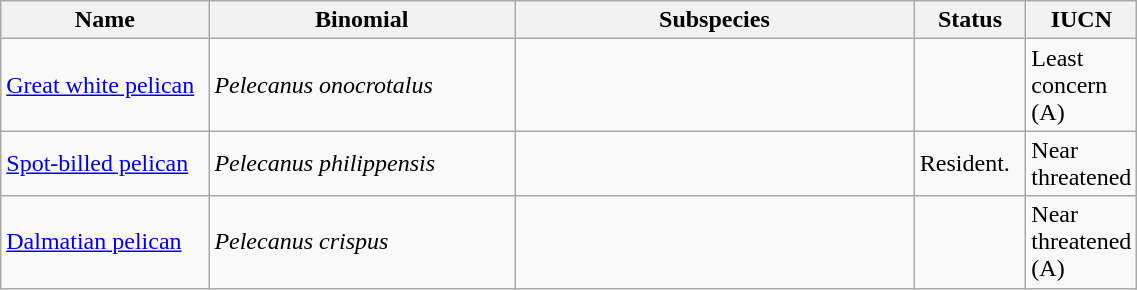<table width=60% class="wikitable">
<tr>
<th width=20%>Name</th>
<th width=30%>Binomial</th>
<th width=40%>Subspecies</th>
<th width=30%>Status</th>
<th width=30%>IUCN</th>
</tr>
<tr>
<td><a href='#'>Great white pelican</a><br></td>
<td><em>Pelecanus onocrotalus</em></td>
<td></td>
<td></td>
<td>Least concern<br>(A)</td>
</tr>
<tr>
<td><a href='#'>Spot-billed pelican</a><br></td>
<td><em>Pelecanus philippensis</em></td>
<td></td>
<td>Resident.</td>
<td>Near threatened</td>
</tr>
<tr>
<td><a href='#'>Dalmatian pelican</a><br></td>
<td><em>Pelecanus crispus</em></td>
<td></td>
<td></td>
<td>Near threatened<br>(A)</td>
</tr>
</table>
